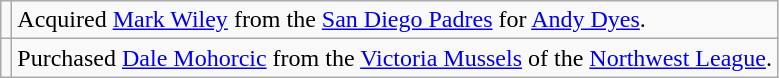<table class="wikitable">
<tr>
<td></td>
<td>Acquired <a href='#'>Mark Wiley</a> from the <a href='#'>San Diego Padres</a> for <a href='#'>Andy Dyes</a>.</td>
</tr>
<tr>
<td></td>
<td>Purchased <a href='#'>Dale Mohorcic</a> from the <a href='#'>Victoria Mussels</a> of the <a href='#'>Northwest League</a>.</td>
</tr>
</table>
